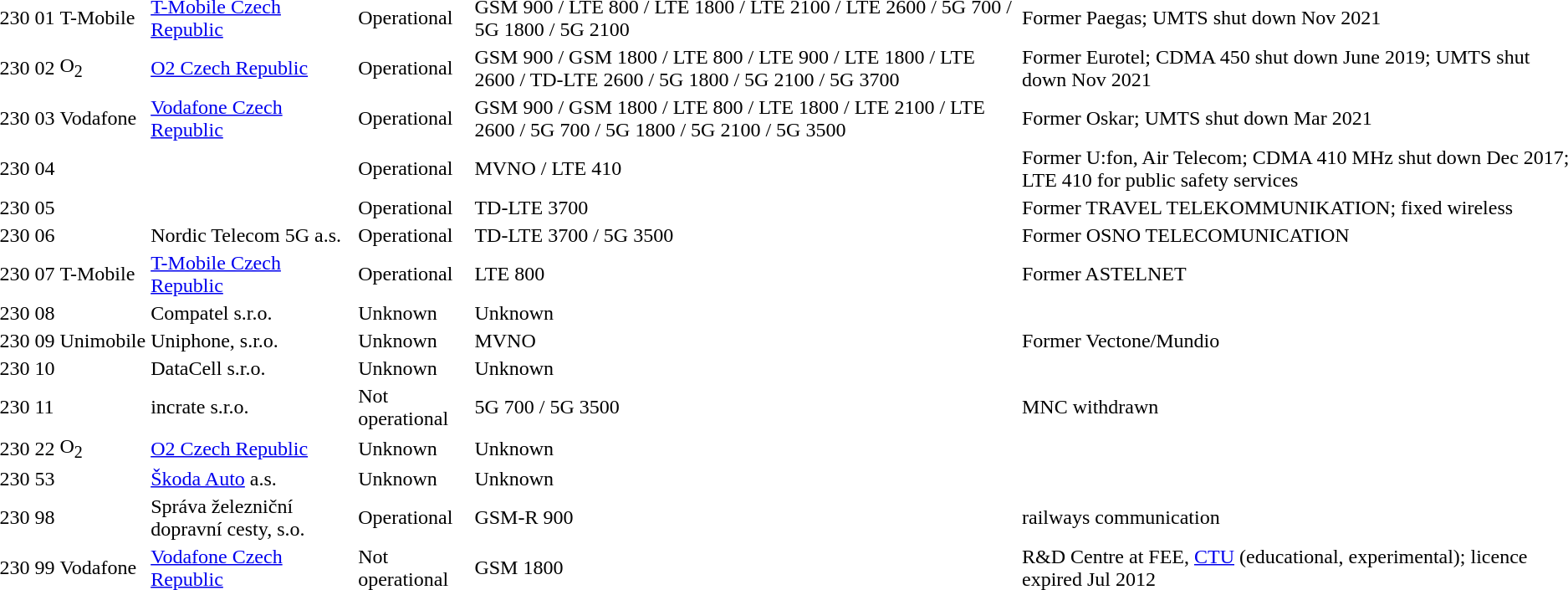<table>
<tr>
<td>230</td>
<td>01</td>
<td>T-Mobile</td>
<td><a href='#'>T-Mobile Czech Republic</a></td>
<td>Operational</td>
<td>GSM 900 / LTE 800 / LTE 1800 / LTE 2100 / LTE 2600 / 5G 700 / 5G 1800 / 5G 2100</td>
<td>Former Paegas; UMTS shut down Nov 2021</td>
</tr>
<tr>
<td>230</td>
<td>02</td>
<td>O<sub>2</sub></td>
<td><a href='#'>O2 Czech Republic</a></td>
<td>Operational</td>
<td>GSM 900 / GSM 1800 / LTE 800 / LTE 900 / LTE 1800 / LTE 2600 / TD-LTE 2600 / 5G 1800 / 5G 2100 / 5G 3700</td>
<td>Former Eurotel; CDMA 450 shut down June 2019; UMTS shut down Nov 2021</td>
</tr>
<tr>
<td>230</td>
<td>03</td>
<td>Vodafone</td>
<td><a href='#'>Vodafone Czech Republic</a></td>
<td>Operational</td>
<td>GSM 900 / GSM 1800 / LTE 800 / LTE 1800 / LTE 2100 / LTE 2600 / 5G 700 / 5G 1800 / 5G 2100 / 5G 3500</td>
<td>Former Oskar; UMTS shut down Mar 2021</td>
</tr>
<tr>
<td>230</td>
<td>04</td>
<td></td>
<td></td>
<td>Operational</td>
<td>MVNO / LTE 410</td>
<td>Former U:fon, Air Telecom; CDMA 410 MHz shut down Dec 2017; LTE 410 for public safety services</td>
</tr>
<tr>
<td>230</td>
<td>05</td>
<td></td>
<td></td>
<td>Operational</td>
<td>TD-LTE 3700</td>
<td>Former TRAVEL TELEKOMMUNIKATION; fixed wireless</td>
</tr>
<tr>
<td>230</td>
<td>06</td>
<td></td>
<td>Nordic Telecom 5G a.s.</td>
<td>Operational</td>
<td>TD-LTE 3700 / 5G 3500</td>
<td>Former OSNO TELECOMUNICATION</td>
</tr>
<tr>
<td>230</td>
<td>07</td>
<td>T-Mobile</td>
<td><a href='#'>T-Mobile Czech Republic</a></td>
<td>Operational</td>
<td>LTE 800</td>
<td>Former ASTELNET</td>
</tr>
<tr>
<td>230</td>
<td>08</td>
<td></td>
<td>Compatel s.r.o.</td>
<td>Unknown</td>
<td>Unknown</td>
<td></td>
</tr>
<tr>
<td>230</td>
<td>09</td>
<td>Unimobile</td>
<td>Uniphone, s.r.o.</td>
<td>Unknown</td>
<td>MVNO</td>
<td>Former Vectone/Mundio</td>
</tr>
<tr>
<td>230</td>
<td>10</td>
<td></td>
<td>DataCell s.r.o.</td>
<td>Unknown</td>
<td>Unknown</td>
<td></td>
</tr>
<tr>
<td>230</td>
<td>11</td>
<td></td>
<td>incrate s.r.o.</td>
<td>Not operational</td>
<td>5G 700 / 5G 3500</td>
<td> MNC withdrawn</td>
</tr>
<tr>
<td>230</td>
<td>22</td>
<td>O<sub>2</sub></td>
<td><a href='#'>O2 Czech Republic</a></td>
<td>Unknown</td>
<td>Unknown</td>
<td></td>
</tr>
<tr>
<td>230</td>
<td>53</td>
<td></td>
<td><a href='#'>Škoda Auto</a> a.s.</td>
<td>Unknown</td>
<td>Unknown</td>
<td></td>
</tr>
<tr>
<td>230</td>
<td>98</td>
<td></td>
<td>Správa železniční dopravní cesty, s.o.</td>
<td>Operational</td>
<td>GSM-R 900</td>
<td>railways communication</td>
</tr>
<tr>
<td>230</td>
<td>99</td>
<td>Vodafone</td>
<td><a href='#'>Vodafone Czech Republic</a></td>
<td>Not operational</td>
<td>GSM 1800</td>
<td>R&D Centre at FEE, <a href='#'>CTU</a> (educational, experimental); licence expired Jul 2012</td>
</tr>
</table>
